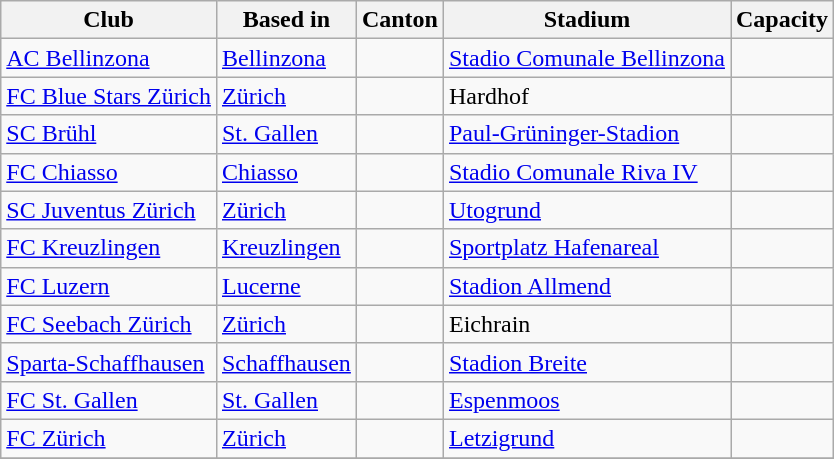<table class="wikitable">
<tr>
<th>Club</th>
<th>Based in</th>
<th>Canton</th>
<th>Stadium</th>
<th>Capacity</th>
</tr>
<tr>
<td><a href='#'>AC Bellinzona</a></td>
<td><a href='#'>Bellinzona</a></td>
<td></td>
<td><a href='#'>Stadio Comunale Bellinzona</a></td>
<td></td>
</tr>
<tr>
<td><a href='#'>FC Blue Stars Zürich</a></td>
<td><a href='#'>Zürich</a></td>
<td></td>
<td>Hardhof</td>
<td></td>
</tr>
<tr>
<td><a href='#'>SC Brühl</a></td>
<td><a href='#'>St. Gallen</a></td>
<td></td>
<td><a href='#'>Paul-Grüninger-Stadion</a></td>
<td></td>
</tr>
<tr>
<td><a href='#'>FC Chiasso</a></td>
<td><a href='#'>Chiasso</a></td>
<td></td>
<td><a href='#'>Stadio Comunale Riva IV</a></td>
<td></td>
</tr>
<tr>
<td><a href='#'>SC Juventus Zürich</a></td>
<td><a href='#'>Zürich</a></td>
<td></td>
<td><a href='#'>Utogrund</a></td>
<td></td>
</tr>
<tr>
<td><a href='#'>FC Kreuzlingen</a></td>
<td><a href='#'>Kreuzlingen</a></td>
<td></td>
<td><a href='#'>Sportplatz Hafenareal</a></td>
<td></td>
</tr>
<tr>
<td><a href='#'>FC Luzern</a></td>
<td><a href='#'>Lucerne</a></td>
<td></td>
<td><a href='#'>Stadion Allmend</a></td>
<td></td>
</tr>
<tr>
<td><a href='#'>FC Seebach Zürich</a></td>
<td><a href='#'>Zürich</a></td>
<td></td>
<td>Eichrain</td>
<td></td>
</tr>
<tr>
<td><a href='#'>Sparta-Schaffhausen</a></td>
<td><a href='#'>Schaffhausen</a></td>
<td></td>
<td><a href='#'>Stadion Breite</a></td>
<td></td>
</tr>
<tr>
<td><a href='#'>FC St. Gallen</a></td>
<td><a href='#'>St. Gallen</a></td>
<td></td>
<td><a href='#'>Espenmoos</a></td>
<td></td>
</tr>
<tr>
<td><a href='#'>FC Zürich</a></td>
<td><a href='#'>Zürich</a></td>
<td></td>
<td><a href='#'>Letzigrund</a></td>
<td></td>
</tr>
<tr>
</tr>
</table>
